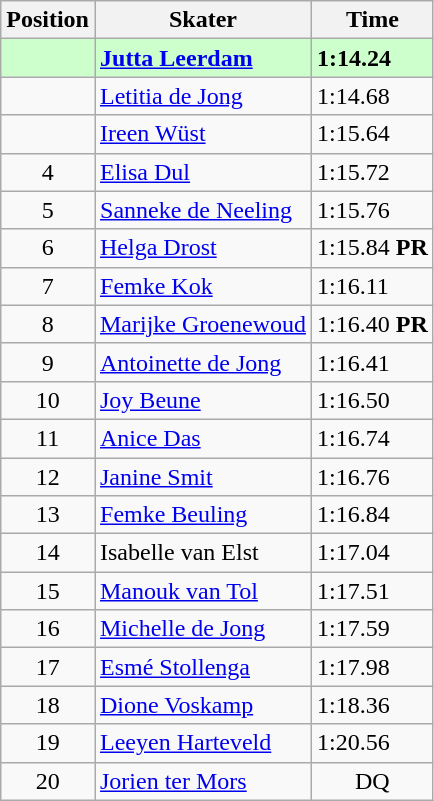<table class="wikitable">
<tr>
<th>Position</th>
<th>Skater</th>
<th>Time</th>
</tr>
<tr bgcolor=ccffcc>
<td align="center"></td>
<td><strong><a href='#'>Jutta Leerdam</a></strong></td>
<td><strong>1:14.24</strong></td>
</tr>
<tr>
<td align="center"></td>
<td><a href='#'>Letitia de Jong</a></td>
<td>1:14.68</td>
</tr>
<tr>
<td align="center"></td>
<td><a href='#'>Ireen Wüst</a></td>
<td>1:15.64</td>
</tr>
<tr>
<td align="center">4</td>
<td><a href='#'>Elisa Dul</a></td>
<td>1:15.72</td>
</tr>
<tr>
<td align="center">5</td>
<td><a href='#'>Sanneke de Neeling</a></td>
<td>1:15.76</td>
</tr>
<tr>
<td align="center">6</td>
<td><a href='#'>Helga Drost</a></td>
<td>1:15.84 <strong>PR</strong></td>
</tr>
<tr>
<td align="center">7</td>
<td><a href='#'>Femke Kok</a></td>
<td>1:16.11</td>
</tr>
<tr>
<td align="center">8</td>
<td><a href='#'>Marijke Groenewoud</a></td>
<td>1:16.40 <strong>PR</strong></td>
</tr>
<tr>
<td align="center">9</td>
<td><a href='#'>Antoinette de Jong</a></td>
<td>1:16.41</td>
</tr>
<tr>
<td align="center">10</td>
<td><a href='#'>Joy Beune</a></td>
<td>1:16.50</td>
</tr>
<tr>
<td align="center">11</td>
<td><a href='#'>Anice Das</a></td>
<td>1:16.74</td>
</tr>
<tr>
<td align="center">12</td>
<td><a href='#'>Janine Smit</a></td>
<td>1:16.76</td>
</tr>
<tr>
<td align="center">13</td>
<td><a href='#'>Femke Beuling</a></td>
<td>1:16.84</td>
</tr>
<tr>
<td align="center">14</td>
<td>Isabelle van Elst</td>
<td>1:17.04</td>
</tr>
<tr>
<td align="center">15</td>
<td><a href='#'>Manouk van Tol</a></td>
<td>1:17.51</td>
</tr>
<tr>
<td align="center">16</td>
<td><a href='#'>Michelle de Jong</a></td>
<td>1:17.59</td>
</tr>
<tr>
<td align="center">17</td>
<td><a href='#'>Esmé Stollenga</a></td>
<td>1:17.98</td>
</tr>
<tr>
<td align="center">18</td>
<td><a href='#'>Dione Voskamp</a></td>
<td>1:18.36</td>
</tr>
<tr>
<td align="center">19</td>
<td><a href='#'>Leeyen Harteveld</a></td>
<td>1:20.56</td>
</tr>
<tr>
<td align="center">20</td>
<td><a href='#'>Jorien ter Mors</a></td>
<td align="center">DQ</td>
</tr>
</table>
